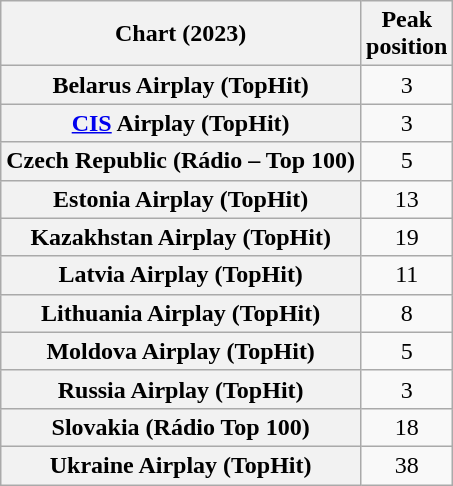<table class="wikitable sortable plainrowheaders" style="text-align:center">
<tr>
<th scope="col">Chart (2023)</th>
<th scope="col">Peak<br>position</th>
</tr>
<tr>
<th scope="row">Belarus Airplay (TopHit)</th>
<td>3</td>
</tr>
<tr>
<th scope="row"><a href='#'>CIS</a> Airplay (TopHit)</th>
<td>3</td>
</tr>
<tr>
<th scope="row">Czech Republic (Rádio – Top 100)</th>
<td>5</td>
</tr>
<tr>
<th scope="row">Estonia Airplay (TopHit)</th>
<td>13</td>
</tr>
<tr>
<th scope="row">Kazakhstan Airplay (TopHit)</th>
<td>19</td>
</tr>
<tr>
<th scope="row">Latvia Airplay (TopHit)</th>
<td>11</td>
</tr>
<tr>
<th scope="row">Lithuania Airplay (TopHit)</th>
<td>8</td>
</tr>
<tr>
<th scope="row">Moldova Airplay (TopHit)</th>
<td>5</td>
</tr>
<tr>
<th scope="row">Russia Airplay (TopHit)</th>
<td>3</td>
</tr>
<tr>
<th scope="row">Slovakia (Rádio Top 100)</th>
<td>18</td>
</tr>
<tr>
<th scope="row">Ukraine Airplay (TopHit)</th>
<td>38</td>
</tr>
</table>
